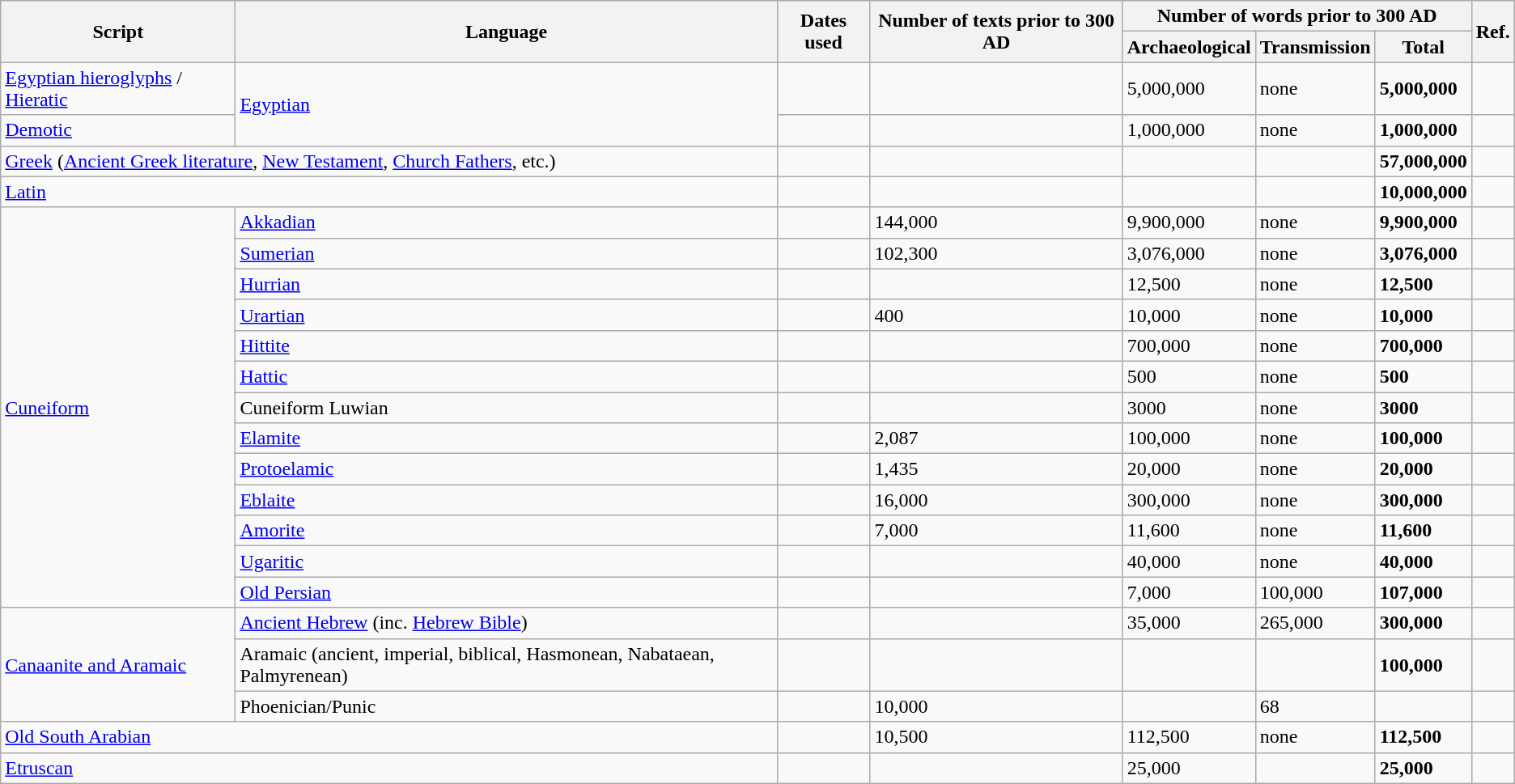<table class="wikitable sortable">
<tr>
<th rowspan="2">Script</th>
<th rowspan="2">Language</th>
<th rowspan="2">Dates used</th>
<th rowspan="2">Number of texts prior to 300 AD</th>
<th colspan="3">Number of words prior to 300 AD</th>
<th rowspan="2">Ref.</th>
</tr>
<tr>
<th>Archaeological</th>
<th>Transmission</th>
<th>Total</th>
</tr>
<tr>
<td><a href='#'>Egyptian hieroglyphs</a> / <a href='#'>Hieratic</a></td>
<td rowspan="2"><a href='#'>Egyptian</a></td>
<td></td>
<td></td>
<td>5,000,000</td>
<td>none</td>
<td><strong>5,000,000</strong></td>
<td></td>
</tr>
<tr>
<td><a href='#'>Demotic</a></td>
<td></td>
<td></td>
<td>1,000,000</td>
<td>none</td>
<td><strong>1,000,000</strong></td>
<td></td>
</tr>
<tr>
<td colspan="2"><a href='#'>Greek</a> (<a href='#'>Ancient Greek literature</a>, <a href='#'>New Testament</a>, <a href='#'>Church Fathers</a>, etc.)</td>
<td></td>
<td></td>
<td></td>
<td></td>
<td><strong>57,000,000</strong></td>
<td></td>
</tr>
<tr>
<td colspan="2"><a href='#'>Latin</a></td>
<td></td>
<td></td>
<td></td>
<td></td>
<td><strong>10,000,000</strong></td>
<td></td>
</tr>
<tr>
<td rowspan="13"><a href='#'>Cuneiform</a></td>
<td><a href='#'>Akkadian</a></td>
<td></td>
<td>144,000</td>
<td>9,900,000</td>
<td>none</td>
<td><strong>9,900,000</strong></td>
<td></td>
</tr>
<tr>
<td><a href='#'>Sumerian</a></td>
<td></td>
<td>102,300</td>
<td>3,076,000</td>
<td>none</td>
<td><strong>3,076,000</strong></td>
<td></td>
</tr>
<tr>
<td><a href='#'>Hurrian</a></td>
<td></td>
<td></td>
<td>12,500</td>
<td>none</td>
<td><strong>12,500</strong></td>
<td></td>
</tr>
<tr>
<td><a href='#'>Urartian</a></td>
<td></td>
<td>400</td>
<td>10,000</td>
<td>none</td>
<td><strong>10,000</strong></td>
<td></td>
</tr>
<tr>
<td><a href='#'>Hittite</a></td>
<td></td>
<td></td>
<td>700,000</td>
<td>none</td>
<td><strong>700,000</strong></td>
<td></td>
</tr>
<tr>
<td><a href='#'>Hattic</a></td>
<td></td>
<td></td>
<td>500</td>
<td>none</td>
<td><strong>500</strong></td>
<td></td>
</tr>
<tr>
<td>Cuneiform Luwian</td>
<td></td>
<td></td>
<td>3000</td>
<td>none</td>
<td><strong>3000</strong></td>
<td></td>
</tr>
<tr>
<td><a href='#'>Elamite</a></td>
<td></td>
<td>2,087</td>
<td>100,000</td>
<td>none</td>
<td><strong>100,000</strong></td>
<td></td>
</tr>
<tr>
<td><a href='#'>Protoelamic</a></td>
<td></td>
<td>1,435</td>
<td>20,000</td>
<td>none</td>
<td><strong>20,000</strong></td>
<td></td>
</tr>
<tr>
<td><a href='#'>Eblaite</a></td>
<td></td>
<td>16,000</td>
<td>300,000</td>
<td>none</td>
<td><strong>300,000</strong></td>
<td></td>
</tr>
<tr>
<td><a href='#'>Amorite</a></td>
<td></td>
<td>7,000</td>
<td>11,600</td>
<td>none</td>
<td><strong>11,600</strong></td>
<td></td>
</tr>
<tr>
<td><a href='#'>Ugaritic</a></td>
<td></td>
<td></td>
<td>40,000</td>
<td>none</td>
<td><strong>40,000</strong></td>
<td></td>
</tr>
<tr>
<td><a href='#'>Old Persian</a></td>
<td></td>
<td></td>
<td>7,000</td>
<td>100,000</td>
<td><strong>107,000</strong></td>
<td></td>
</tr>
<tr>
<td rowspan="3"><a href='#'>Canaanite and Aramaic</a></td>
<td><a href='#'>Ancient Hebrew</a> (inc. <a href='#'>Hebrew Bible</a>)</td>
<td></td>
<td></td>
<td>35,000</td>
<td>265,000</td>
<td><strong>300,000</strong></td>
<td></td>
</tr>
<tr>
<td>Aramaic (ancient, imperial, biblical, Hasmonean, Nabataean, Palmyrenean)</td>
<td></td>
<td></td>
<td></td>
<td></td>
<td><strong>100,000</strong></td>
<td></td>
</tr>
<tr>
<td>Phoenician/Punic</td>
<td></td>
<td>10,000</td>
<td></td>
<td>68</td>
<td></td>
<td> </td>
</tr>
<tr>
<td colspan="2"><a href='#'>Old South Arabian</a></td>
<td></td>
<td>10,500</td>
<td>112,500</td>
<td>none</td>
<td><strong>112,500</strong></td>
<td></td>
</tr>
<tr>
<td colspan="2"><a href='#'>Etruscan</a></td>
<td></td>
<td></td>
<td>25,000</td>
<td></td>
<td><strong>25,000</strong></td>
<td></td>
</tr>
</table>
